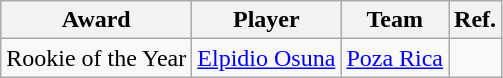<table class="wikitable">
<tr>
<th>Award</th>
<th>Player</th>
<th>Team</th>
<th>Ref.</th>
</tr>
<tr>
<td scope="row">Rookie of the Year</td>
<td> <a href='#'>Elpidio Osuna</a></td>
<td><a href='#'>Poza Rica</a></td>
<td align=center></td>
</tr>
</table>
